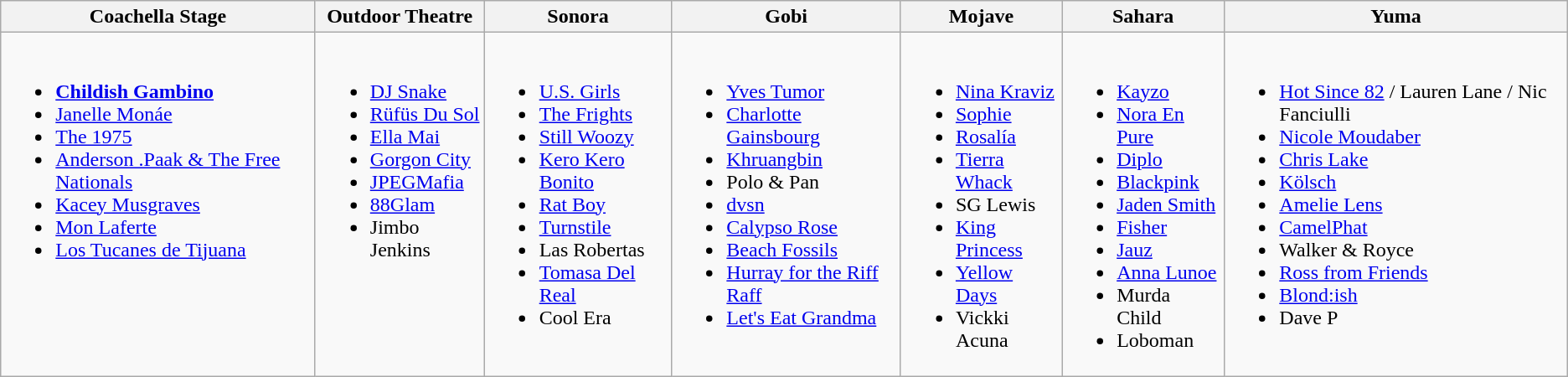<table class="wikitable">
<tr>
<th>Coachella Stage</th>
<th>Outdoor Theatre</th>
<th>Sonora</th>
<th>Gobi</th>
<th>Mojave</th>
<th>Sahara</th>
<th>Yuma</th>
</tr>
<tr valign="top">
<td><br><ul><li><strong><a href='#'>Childish Gambino</a></strong></li><li><a href='#'>Janelle Monáe</a></li><li><a href='#'>The 1975</a></li><li><a href='#'>Anderson .Paak & The Free Nationals</a></li><li><a href='#'>Kacey Musgraves</a></li><li><a href='#'>Mon Laferte</a></li><li><a href='#'>Los Tucanes de Tijuana</a></li></ul></td>
<td><br><ul><li><a href='#'>DJ Snake</a></li><li><a href='#'>Rüfüs Du Sol</a></li><li><a href='#'>Ella Mai</a></li><li><a href='#'>Gorgon City</a></li><li><a href='#'>JPEGMafia</a></li><li><a href='#'>88Glam</a></li><li>Jimbo Jenkins</li></ul></td>
<td><br><ul><li><a href='#'>U.S. Girls</a></li><li><a href='#'>The Frights</a></li><li><a href='#'>Still Woozy</a></li><li><a href='#'>Kero Kero Bonito</a></li><li><a href='#'>Rat Boy</a></li><li><a href='#'>Turnstile</a></li><li>Las Robertas</li><li><a href='#'>Tomasa Del Real</a></li><li>Cool Era</li></ul></td>
<td><br><ul><li><a href='#'>Yves Tumor</a></li><li><a href='#'>Charlotte Gainsbourg</a></li><li><a href='#'>Khruangbin</a></li><li>Polo & Pan</li><li><a href='#'>dvsn</a></li><li><a href='#'>Calypso Rose</a></li><li><a href='#'>Beach Fossils</a></li><li><a href='#'>Hurray for the Riff Raff</a></li><li><a href='#'>Let's Eat Grandma</a></li></ul></td>
<td><br><ul><li><a href='#'>Nina Kraviz</a></li><li><a href='#'>Sophie</a></li><li><a href='#'>Rosalía</a></li><li><a href='#'>Tierra Whack</a></li><li>SG Lewis</li><li><a href='#'>King Princess</a></li><li><a href='#'>Yellow Days</a></li><li>Vickki Acuna</li></ul></td>
<td><br><ul><li><a href='#'>Kayzo</a></li><li><a href='#'>Nora En Pure</a></li><li><a href='#'>Diplo</a></li><li><a href='#'>Blackpink</a></li><li><a href='#'>Jaden Smith</a></li><li><a href='#'>Fisher</a></li><li><a href='#'>Jauz</a></li><li><a href='#'>Anna Lunoe</a></li><li>Murda Child</li><li>Loboman</li></ul></td>
<td><br><ul><li><a href='#'>Hot Since 82</a> / Lauren Lane / Nic Fanciulli</li><li><a href='#'>Nicole Moudaber</a></li><li><a href='#'>Chris Lake</a></li><li><a href='#'>Kölsch</a></li><li><a href='#'>Amelie Lens</a></li><li><a href='#'>CamelPhat</a></li><li>Walker & Royce</li><li><a href='#'>Ross from Friends</a></li><li><a href='#'>Blond:ish</a></li><li>Dave P</li></ul></td>
</tr>
</table>
